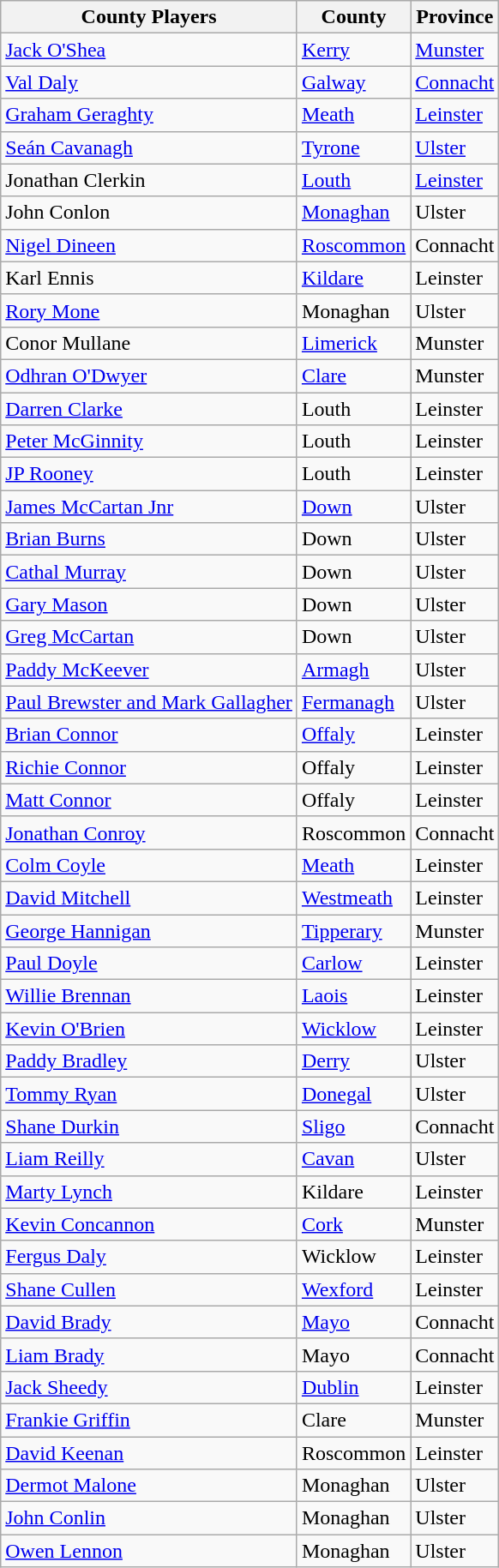<table class="wikitable sortable">
<tr>
<th>County Players</th>
<th>County</th>
<th>Province</th>
</tr>
<tr>
<td><a href='#'>Jack O'Shea</a></td>
<td><a href='#'>Kerry</a></td>
<td><a href='#'>Munster</a></td>
</tr>
<tr>
<td><a href='#'>Val Daly</a></td>
<td><a href='#'>Galway</a></td>
<td><a href='#'>Connacht</a></td>
</tr>
<tr>
<td><a href='#'>Graham Geraghty</a></td>
<td><a href='#'>Meath</a></td>
<td><a href='#'>Leinster</a></td>
</tr>
<tr>
<td><a href='#'>Seán Cavanagh</a></td>
<td><a href='#'>Tyrone</a></td>
<td><a href='#'>Ulster</a></td>
</tr>
<tr>
<td>Jonathan Clerkin</td>
<td><a href='#'>Louth</a></td>
<td><a href='#'>Leinster</a></td>
</tr>
<tr>
<td>John Conlon</td>
<td><a href='#'>Monaghan</a></td>
<td>Ulster</td>
</tr>
<tr>
<td><a href='#'>Nigel Dineen</a></td>
<td><a href='#'>Roscommon</a></td>
<td>Connacht</td>
</tr>
<tr>
<td>Karl Ennis</td>
<td><a href='#'>Kildare</a></td>
<td>Leinster</td>
</tr>
<tr>
<td><a href='#'>Rory Mone</a></td>
<td>Monaghan</td>
<td>Ulster</td>
</tr>
<tr>
<td>Conor Mullane</td>
<td><a href='#'>Limerick</a></td>
<td>Munster</td>
</tr>
<tr>
<td><a href='#'>Odhran O'Dwyer</a></td>
<td><a href='#'>Clare</a></td>
<td>Munster</td>
</tr>
<tr>
<td><a href='#'>Darren Clarke</a></td>
<td>Louth</td>
<td>Leinster</td>
</tr>
<tr>
<td><a href='#'>Peter McGinnity</a></td>
<td>Louth</td>
<td>Leinster</td>
</tr>
<tr>
<td><a href='#'>JP Rooney</a></td>
<td>Louth</td>
<td>Leinster</td>
</tr>
<tr>
<td><a href='#'>James McCartan Jnr</a></td>
<td><a href='#'>Down</a></td>
<td>Ulster</td>
</tr>
<tr>
<td><a href='#'>Brian Burns</a></td>
<td>Down</td>
<td>Ulster</td>
</tr>
<tr>
<td><a href='#'>Cathal Murray</a></td>
<td>Down</td>
<td>Ulster</td>
</tr>
<tr>
<td><a href='#'>Gary Mason</a></td>
<td>Down</td>
<td>Ulster</td>
</tr>
<tr>
<td><a href='#'>Greg McCartan</a></td>
<td>Down</td>
<td>Ulster</td>
</tr>
<tr>
<td><a href='#'>Paddy McKeever</a></td>
<td><a href='#'>Armagh</a></td>
<td>Ulster</td>
</tr>
<tr>
<td><a href='#'>Paul Brewster and Mark Gallagher</a></td>
<td><a href='#'>Fermanagh</a></td>
<td>Ulster</td>
</tr>
<tr>
<td><a href='#'>Brian Connor</a></td>
<td><a href='#'>Offaly</a></td>
<td>Leinster</td>
</tr>
<tr>
<td><a href='#'>Richie Connor</a></td>
<td>Offaly</td>
<td>Leinster</td>
</tr>
<tr>
<td><a href='#'>Matt Connor</a></td>
<td>Offaly</td>
<td>Leinster</td>
</tr>
<tr>
<td><a href='#'>Jonathan Conroy</a></td>
<td>Roscommon</td>
<td>Connacht</td>
</tr>
<tr>
<td><a href='#'>Colm Coyle</a></td>
<td><a href='#'>Meath</a></td>
<td>Leinster</td>
</tr>
<tr>
<td><a href='#'>David Mitchell</a></td>
<td><a href='#'>Westmeath</a></td>
<td>Leinster</td>
</tr>
<tr>
<td><a href='#'>George Hannigan</a></td>
<td><a href='#'>Tipperary</a></td>
<td>Munster</td>
</tr>
<tr>
<td><a href='#'>Paul Doyle</a></td>
<td><a href='#'>Carlow</a></td>
<td>Leinster</td>
</tr>
<tr>
<td><a href='#'>Willie Brennan</a></td>
<td><a href='#'>Laois</a></td>
<td>Leinster</td>
</tr>
<tr>
<td><a href='#'>Kevin O'Brien</a></td>
<td><a href='#'>Wicklow</a></td>
<td>Leinster</td>
</tr>
<tr>
<td><a href='#'>Paddy Bradley</a></td>
<td><a href='#'>Derry</a></td>
<td>Ulster</td>
</tr>
<tr>
<td><a href='#'>Tommy Ryan</a></td>
<td><a href='#'>Donegal</a></td>
<td>Ulster</td>
</tr>
<tr>
<td><a href='#'>Shane Durkin</a></td>
<td><a href='#'>Sligo</a></td>
<td>Connacht</td>
</tr>
<tr>
<td><a href='#'>Liam Reilly</a></td>
<td><a href='#'>Cavan</a></td>
<td>Ulster</td>
</tr>
<tr>
<td><a href='#'>Marty Lynch</a></td>
<td>Kildare</td>
<td>Leinster</td>
</tr>
<tr>
<td><a href='#'>Kevin Concannon</a></td>
<td><a href='#'>Cork</a></td>
<td>Munster</td>
</tr>
<tr>
<td><a href='#'>Fergus Daly</a></td>
<td>Wicklow</td>
<td>Leinster</td>
</tr>
<tr>
<td><a href='#'>Shane Cullen</a></td>
<td><a href='#'>Wexford</a></td>
<td>Leinster</td>
</tr>
<tr>
<td><a href='#'>David Brady</a></td>
<td><a href='#'>Mayo</a></td>
<td>Connacht</td>
</tr>
<tr>
<td><a href='#'>Liam Brady</a></td>
<td>Mayo</td>
<td>Connacht</td>
</tr>
<tr>
<td><a href='#'>Jack Sheedy</a></td>
<td><a href='#'>Dublin</a></td>
<td>Leinster</td>
</tr>
<tr>
<td><a href='#'>Frankie Griffin</a></td>
<td>Clare</td>
<td>Munster</td>
</tr>
<tr>
<td><a href='#'>David Keenan</a></td>
<td>Roscommon</td>
<td>Leinster</td>
</tr>
<tr>
<td><a href='#'>Dermot Malone</a></td>
<td>Monaghan</td>
<td>Ulster</td>
</tr>
<tr>
<td><a href='#'>John Conlin</a></td>
<td>Monaghan</td>
<td>Ulster</td>
</tr>
<tr>
<td><a href='#'>Owen Lennon</a></td>
<td>Monaghan</td>
<td>Ulster</td>
</tr>
</table>
